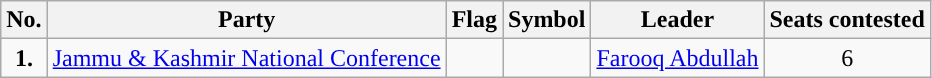<table class="wikitable">
<tr>
<th>No.</th>
<th>Party</th>
<th>Flag</th>
<th>Symbol</th>
<th>Leader</th>
<th>Seats contested</th>
</tr>
<tr>
<td ! style="text-align:center; background:"><strong>1.</strong></td>
<td style="text-align:center"><a href='#'>Jammu & Kashmir National Conference</a></td>
<td></td>
<td></td>
<td style="text-align:center"><a href='#'>Farooq Abdullah</a></td>
<td style="text-align:center">6</td>
</tr>
</table>
